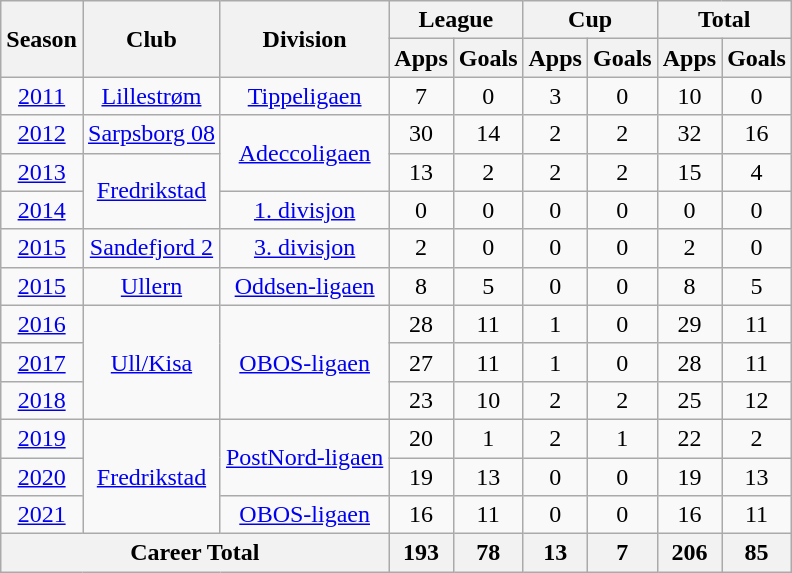<table class="wikitable" style="text-align: center;">
<tr>
<th rowspan="2">Season</th>
<th rowspan="2">Club</th>
<th rowspan="2">Division</th>
<th colspan="2">League</th>
<th colspan="2">Cup</th>
<th colspan="2">Total</th>
</tr>
<tr>
<th>Apps</th>
<th>Goals</th>
<th>Apps</th>
<th>Goals</th>
<th>Apps</th>
<th>Goals</th>
</tr>
<tr>
<td><a href='#'>2011</a></td>
<td rowspan="1" valign="center"><a href='#'>Lillestrøm</a></td>
<td rowspan="1" valign="center"><a href='#'>Tippeligaen</a></td>
<td>7</td>
<td>0</td>
<td>3</td>
<td>0</td>
<td>10</td>
<td>0</td>
</tr>
<tr>
<td><a href='#'>2012</a></td>
<td rowspan="1" valign="center"><a href='#'>Sarpsborg 08</a></td>
<td rowspan="2" valign="center"><a href='#'>Adeccoligaen</a></td>
<td>30</td>
<td>14</td>
<td>2</td>
<td>2</td>
<td>32</td>
<td>16</td>
</tr>
<tr>
<td><a href='#'>2013</a></td>
<td rowspan="2" valign="center"><a href='#'>Fredrikstad</a></td>
<td>13</td>
<td>2</td>
<td>2</td>
<td>2</td>
<td>15</td>
<td>4</td>
</tr>
<tr>
<td><a href='#'>2014</a></td>
<td rowspan="1" valign="center"><a href='#'>1. divisjon</a></td>
<td>0</td>
<td>0</td>
<td>0</td>
<td>0</td>
<td>0</td>
<td>0</td>
</tr>
<tr>
<td><a href='#'>2015</a></td>
<td rowspan="1" valign="center"><a href='#'>Sandefjord 2</a></td>
<td rowspan="1" valign="center"><a href='#'>3. divisjon</a></td>
<td>2</td>
<td>0</td>
<td>0</td>
<td>0</td>
<td>2</td>
<td>0</td>
</tr>
<tr>
<td><a href='#'>2015</a></td>
<td rowspan="1" valign="center"><a href='#'>Ullern</a></td>
<td rowspan="1" valign="center"><a href='#'>Oddsen-ligaen</a></td>
<td>8</td>
<td>5</td>
<td>0</td>
<td>0</td>
<td>8</td>
<td>5</td>
</tr>
<tr>
<td><a href='#'>2016</a></td>
<td rowspan="3" valign="center"><a href='#'>Ull/Kisa</a></td>
<td rowspan="3" valign="center"><a href='#'>OBOS-ligaen</a></td>
<td>28</td>
<td>11</td>
<td>1</td>
<td>0</td>
<td>29</td>
<td>11</td>
</tr>
<tr>
<td><a href='#'>2017</a></td>
<td>27</td>
<td>11</td>
<td>1</td>
<td>0</td>
<td>28</td>
<td>11</td>
</tr>
<tr>
<td><a href='#'>2018</a></td>
<td>23</td>
<td>10</td>
<td>2</td>
<td>2</td>
<td>25</td>
<td>12</td>
</tr>
<tr>
<td><a href='#'>2019</a></td>
<td rowspan="3" valign="center"><a href='#'>Fredrikstad</a></td>
<td rowspan="2" valign="center"><a href='#'>PostNord-ligaen</a></td>
<td>20</td>
<td>1</td>
<td>2</td>
<td>1</td>
<td>22</td>
<td>2</td>
</tr>
<tr>
<td><a href='#'>2020</a></td>
<td>19</td>
<td>13</td>
<td>0</td>
<td>0</td>
<td>19</td>
<td>13</td>
</tr>
<tr>
<td><a href='#'>2021</a></td>
<td rowspan="1" valign="center"><a href='#'>OBOS-ligaen</a></td>
<td>16</td>
<td>11</td>
<td>0</td>
<td>0</td>
<td>16</td>
<td>11</td>
</tr>
<tr>
<th colspan="3">Career Total</th>
<th>193</th>
<th>78</th>
<th>13</th>
<th>7</th>
<th>206</th>
<th>85</th>
</tr>
</table>
